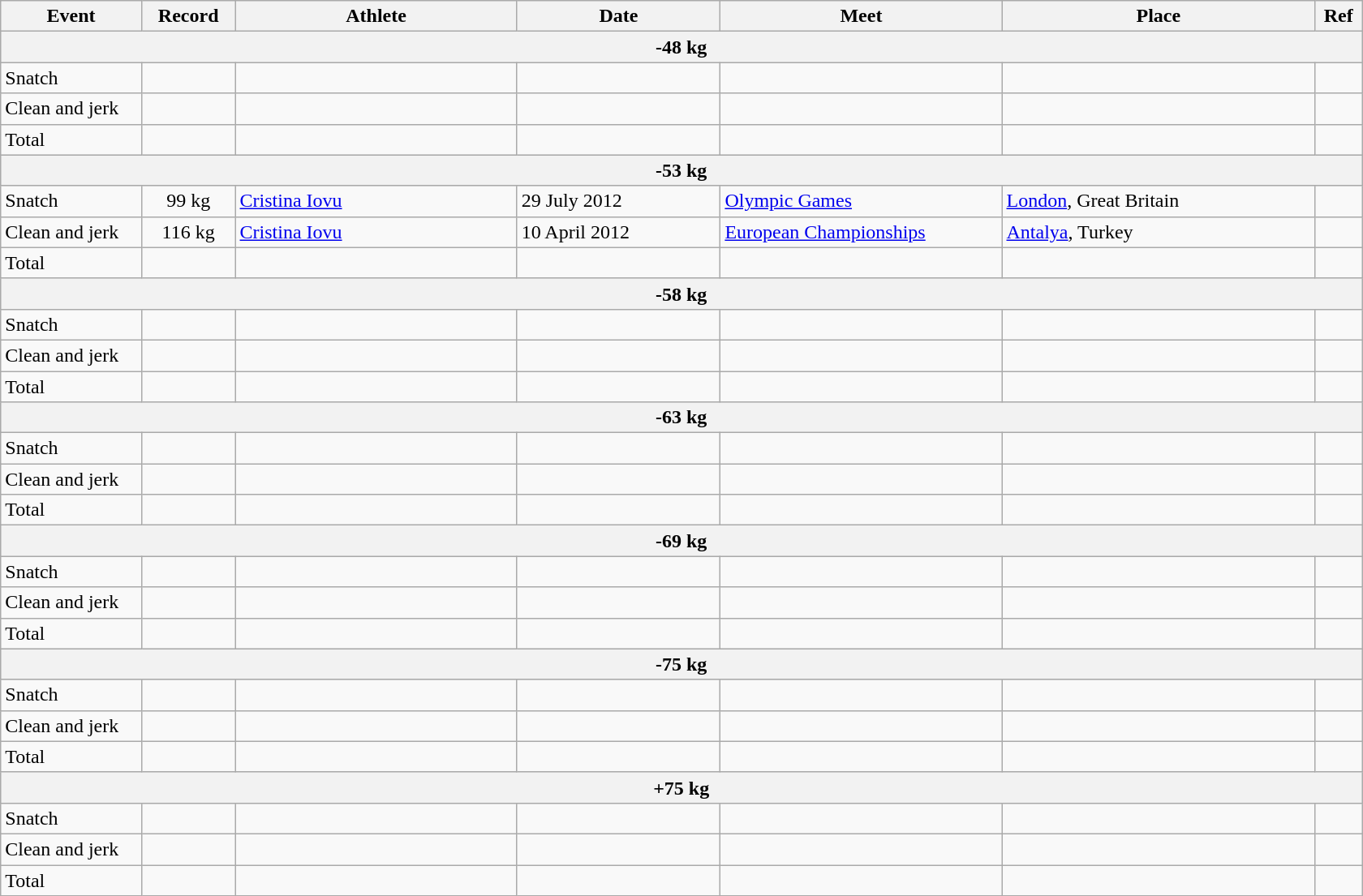<table class="wikitable">
<tr>
<th width=9%>Event</th>
<th width=6%>Record</th>
<th width=18%>Athlete</th>
<th width=13%>Date</th>
<th width=18%>Meet</th>
<th width=20%>Place</th>
<th width=3%>Ref</th>
</tr>
<tr bgcolor="#DDDDDD">
<th colspan="8">-48 kg</th>
</tr>
<tr>
<td>Snatch</td>
<td></td>
<td></td>
<td></td>
<td></td>
<td></td>
<td></td>
</tr>
<tr>
<td>Clean and jerk</td>
<td></td>
<td></td>
<td></td>
<td></td>
<td></td>
<td></td>
</tr>
<tr>
<td>Total</td>
<td></td>
<td></td>
<td></td>
<td></td>
<td></td>
<td></td>
</tr>
<tr bgcolor="#DDDDDD">
<th colspan="8">-53 kg</th>
</tr>
<tr>
<td>Snatch</td>
<td align="center">99 kg</td>
<td><a href='#'>Cristina Iovu</a></td>
<td>29 July 2012</td>
<td><a href='#'>Olympic Games</a></td>
<td><a href='#'>London</a>, Great Britain</td>
<td></td>
</tr>
<tr>
<td>Clean and jerk</td>
<td align="center">116 kg</td>
<td><a href='#'>Cristina Iovu</a></td>
<td>10 April 2012</td>
<td><a href='#'>European Championships</a></td>
<td><a href='#'>Antalya</a>, Turkey</td>
<td></td>
</tr>
<tr>
<td>Total</td>
<td></td>
<td></td>
<td></td>
<td></td>
<td></td>
<td></td>
</tr>
<tr bgcolor="#DDDDDD">
<th colspan="8">-58 kg</th>
</tr>
<tr>
<td>Snatch</td>
<td></td>
<td></td>
<td></td>
<td></td>
<td></td>
<td></td>
</tr>
<tr>
<td>Clean and jerk</td>
<td></td>
<td></td>
<td></td>
<td></td>
<td></td>
<td></td>
</tr>
<tr>
<td>Total</td>
<td></td>
<td></td>
<td></td>
<td></td>
<td></td>
<td></td>
</tr>
<tr bgcolor="#DDDDDD">
<th colspan="8">-63 kg</th>
</tr>
<tr>
<td>Snatch</td>
<td></td>
<td></td>
<td></td>
<td></td>
<td></td>
<td></td>
</tr>
<tr>
<td>Clean and jerk</td>
<td></td>
<td></td>
<td></td>
<td></td>
<td></td>
<td></td>
</tr>
<tr>
<td>Total</td>
<td></td>
<td></td>
<td></td>
<td></td>
<td></td>
<td></td>
</tr>
<tr bgcolor="#DDDDDD">
<th colspan="8">-69 kg</th>
</tr>
<tr>
<td>Snatch</td>
<td></td>
<td></td>
<td></td>
<td></td>
<td></td>
<td></td>
</tr>
<tr>
<td>Clean and jerk</td>
<td></td>
<td></td>
<td></td>
<td></td>
<td></td>
<td></td>
</tr>
<tr>
<td>Total</td>
<td></td>
<td></td>
<td></td>
<td></td>
<td></td>
<td></td>
</tr>
<tr bgcolor="#DDDDDD">
<th colspan="8">-75 kg</th>
</tr>
<tr>
<td>Snatch</td>
<td></td>
<td></td>
<td></td>
<td></td>
<td></td>
<td></td>
</tr>
<tr>
<td>Clean and jerk</td>
<td></td>
<td></td>
<td></td>
<td></td>
<td></td>
<td></td>
</tr>
<tr>
<td>Total</td>
<td></td>
<td></td>
<td></td>
<td></td>
<td></td>
<td></td>
</tr>
<tr bgcolor="#DDDDDD">
<th colspan="8">+75 kg</th>
</tr>
<tr>
<td>Snatch</td>
<td></td>
<td></td>
<td></td>
<td></td>
<td></td>
<td></td>
</tr>
<tr>
<td>Clean and jerk</td>
<td></td>
<td></td>
<td></td>
<td></td>
<td></td>
<td></td>
</tr>
<tr>
<td>Total</td>
<td></td>
<td></td>
<td></td>
<td></td>
<td></td>
<td></td>
</tr>
</table>
